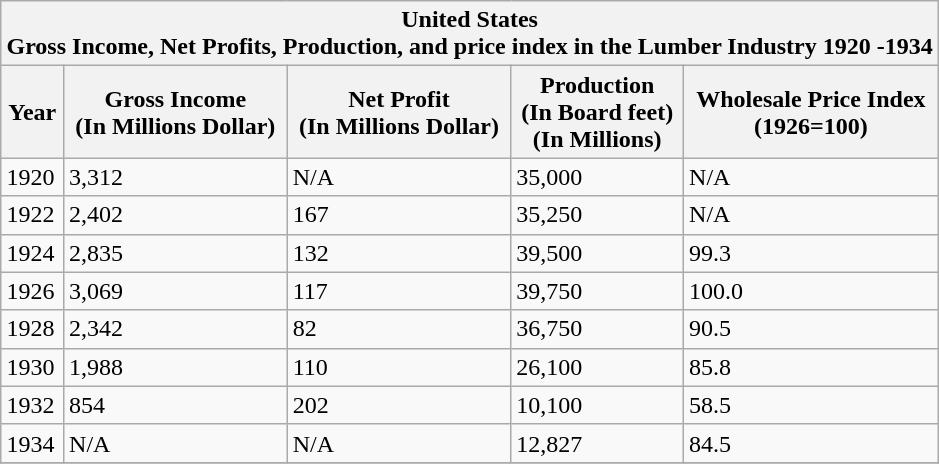<table class=wikitable style="float:right;margin-left:10px">
<tr>
<th colspan=5>United States<br> Gross Income, Net Profits, Production, and price index in the Lumber Industry 1920 -1934</th>
</tr>
<tr>
<th>Year</th>
<th>Gross Income <br>(In Millions Dollar)</th>
<th>Net Profit <br>(In Millions Dollar)</th>
<th>Production<br>(In Board feet) <br>(In Millions)</th>
<th>Wholesale Price Index <br>(1926=100)</th>
</tr>
<tr>
<td>1920</td>
<td>3,312</td>
<td>N/A</td>
<td>35,000</td>
<td>N/A</td>
</tr>
<tr>
<td>1922</td>
<td>2,402</td>
<td>167</td>
<td>35,250</td>
<td>N/A</td>
</tr>
<tr>
<td>1924</td>
<td>2,835</td>
<td>132</td>
<td>39,500</td>
<td>99.3</td>
</tr>
<tr>
<td>1926</td>
<td>3,069</td>
<td>117</td>
<td>39,750</td>
<td>100.0</td>
</tr>
<tr>
<td>1928</td>
<td>2,342</td>
<td>82</td>
<td>36,750</td>
<td>90.5</td>
</tr>
<tr>
<td>1930</td>
<td>1,988</td>
<td>110</td>
<td>26,100</td>
<td>85.8</td>
</tr>
<tr>
<td>1932</td>
<td>854</td>
<td>202</td>
<td>10,100</td>
<td>58.5</td>
</tr>
<tr>
<td>1934</td>
<td>N/A</td>
<td>N/A</td>
<td>12,827</td>
<td>84.5</td>
</tr>
<tr>
</tr>
</table>
